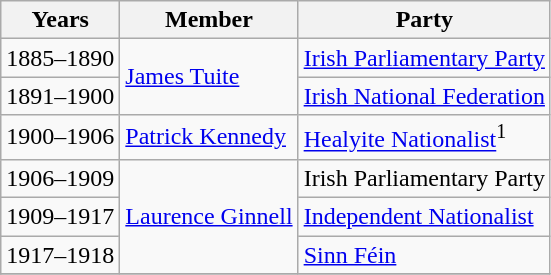<table class="wikitable">
<tr>
<th>Years</th>
<th>Member</th>
<th>Party</th>
</tr>
<tr>
<td>1885–1890</td>
<td rowspan=2><a href='#'>James Tuite</a></td>
<td><a href='#'>Irish Parliamentary Party</a></td>
</tr>
<tr>
<td>1891–1900</td>
<td><a href='#'>Irish National Federation</a></td>
</tr>
<tr>
<td>1900–1906</td>
<td><a href='#'>Patrick Kennedy</a></td>
<td><a href='#'>Healyite Nationalist</a><sup>1</sup></td>
</tr>
<tr>
<td>1906–1909</td>
<td rowspan=3><a href='#'>Laurence Ginnell</a></td>
<td>Irish Parliamentary Party</td>
</tr>
<tr>
<td>1909–1917</td>
<td><a href='#'>Independent Nationalist</a></td>
</tr>
<tr>
<td>1917–1918</td>
<td><a href='#'>Sinn Féin</a></td>
</tr>
<tr>
</tr>
</table>
